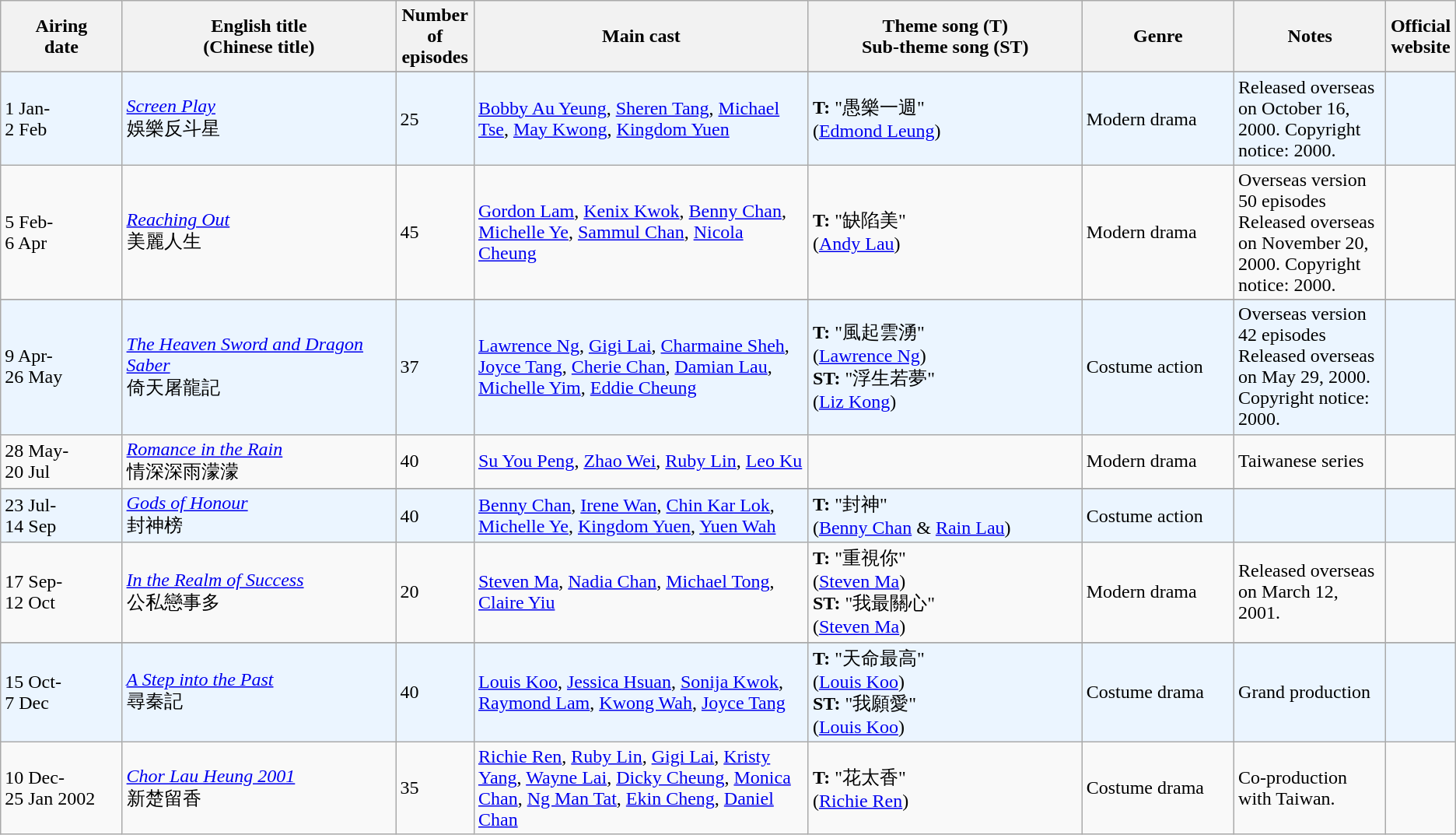<table class="wikitable">
<tr>
<th align=center width=8% bgcolor="silver">Airing<br>date</th>
<th align=center width=18% bgcolor="silver">English title <br> (Chinese title)</th>
<th align=center width=5% bgcolor="silver">Number of episodes</th>
<th align=center width=22% bgcolor="silver">Main cast</th>
<th align=center width=18% bgcolor="silver">Theme song (T) <br>Sub-theme song (ST)</th>
<th align=center width=10% bgcolor="silver">Genre</th>
<th align=center width=10% bgcolor="silver">Notes</th>
<th align=center width=1% bgcolor="silver">Official website</th>
</tr>
<tr>
</tr>
<tr ---- bgcolor="#ebf5ff">
<td>1 Jan- <br> 2 Feb</td>
<td><em><a href='#'>Screen Play</a></em> <br> 娛樂反斗星</td>
<td>25</td>
<td><a href='#'>Bobby Au Yeung</a>, <a href='#'>Sheren Tang</a>, <a href='#'>Michael Tse</a>, <a href='#'>May Kwong</a>, <a href='#'>Kingdom Yuen</a></td>
<td><strong>T:</strong> "愚樂一週" <br> (<a href='#'>Edmond Leung</a>)</td>
<td>Modern drama</td>
<td>Released overseas on October 16, 2000. Copyright notice: 2000.</td>
<td></td>
</tr>
<tr>
<td>5 Feb- <br> 6 Apr</td>
<td><em><a href='#'>Reaching Out</a></em> <br> 美麗人生</td>
<td>45</td>
<td><a href='#'>Gordon Lam</a>, <a href='#'>Kenix Kwok</a>, <a href='#'>Benny Chan</a>, <a href='#'>Michelle Ye</a>, <a href='#'>Sammul Chan</a>, <a href='#'>Nicola Cheung</a></td>
<td><strong>T:</strong> "缺陷美" <br>(<a href='#'>Andy Lau</a>)</td>
<td>Modern drama</td>
<td>Overseas version 50 episodes<br>Released overseas on November 20, 2000. Copyright notice: 2000.</td>
<td></td>
</tr>
<tr>
</tr>
<tr ---- bgcolor="#ebf5ff">
<td>9 Apr- <br> 26 May</td>
<td><em><a href='#'>The Heaven Sword and Dragon Saber</a></em> <br> 倚天屠龍記</td>
<td>37</td>
<td><a href='#'>Lawrence Ng</a>, <a href='#'>Gigi Lai</a>, <a href='#'>Charmaine Sheh</a>, <a href='#'>Joyce Tang</a>, <a href='#'>Cherie Chan</a>, <a href='#'>Damian Lau</a>, <a href='#'>Michelle Yim</a>, <a href='#'>Eddie Cheung</a></td>
<td><strong>T:</strong> "風起雲湧" <br> (<a href='#'>Lawrence Ng</a>) <br> <strong>ST:</strong> "浮生若夢" <br> (<a href='#'>Liz Kong</a>)</td>
<td>Costume action</td>
<td>Overseas version 42 episodes<br>Released overseas on May 29, 2000. Copyright notice: 2000.</td>
<td></td>
</tr>
<tr>
<td>28 May- <br> 20 Jul</td>
<td><em><a href='#'>Romance in the Rain</a></em> <br> 情深深雨濛濛</td>
<td>40</td>
<td><a href='#'>Su You Peng</a>, <a href='#'>Zhao Wei</a>, <a href='#'>Ruby Lin</a>, <a href='#'>Leo Ku</a></td>
<td></td>
<td>Modern drama</td>
<td>Taiwanese series</td>
<td></td>
</tr>
<tr>
</tr>
<tr ---- bgcolor="#ebf5ff">
<td>23 Jul- <br> 14 Sep</td>
<td><em><a href='#'>Gods of Honour</a></em> <br> 封神榜</td>
<td>40</td>
<td><a href='#'>Benny Chan</a>, <a href='#'>Irene Wan</a>, <a href='#'>Chin Kar Lok</a>, <a href='#'>Michelle Ye</a>, <a href='#'>Kingdom Yuen</a>, <a href='#'>Yuen Wah</a></td>
<td><strong>T:</strong> "封神" <br> (<a href='#'>Benny Chan</a> & <a href='#'>Rain Lau</a>)</td>
<td>Costume action</td>
<td></td>
<td></td>
</tr>
<tr>
<td>17 Sep- <br> 12 Oct</td>
<td><em><a href='#'>In the Realm of Success</a></em> <br> 公私戀事多</td>
<td>20</td>
<td><a href='#'>Steven Ma</a>, <a href='#'>Nadia Chan</a>, <a href='#'>Michael Tong</a>, <a href='#'>Claire Yiu</a></td>
<td><strong>T:</strong> "重視你" <br> (<a href='#'>Steven Ma</a>) <br> <strong>ST:</strong> "我最關心" <br> (<a href='#'>Steven Ma</a>)</td>
<td>Modern drama</td>
<td>Released overseas on March 12, 2001.</td>
<td></td>
</tr>
<tr>
</tr>
<tr ---- bgcolor="#ebf5ff">
<td>15 Oct- <br> 7 Dec</td>
<td><em><a href='#'>A Step into the Past</a></em> <br> 尋秦記</td>
<td>40</td>
<td><a href='#'>Louis Koo</a>, <a href='#'>Jessica Hsuan</a>, <a href='#'>Sonija Kwok</a>, <a href='#'>Raymond Lam</a>, <a href='#'>Kwong Wah</a>, <a href='#'>Joyce Tang</a></td>
<td><strong>T:</strong> "天命最高" <br>(<a href='#'>Louis Koo</a>) <br> <strong>ST:</strong> "我願愛"<br> (<a href='#'>Louis Koo</a>)</td>
<td>Costume drama</td>
<td>Grand production</td>
<td></td>
</tr>
<tr>
<td>10 Dec- <br> 25 Jan 2002</td>
<td><em><a href='#'>Chor Lau Heung 2001</a></em> <br> 新楚留香</td>
<td>35</td>
<td><a href='#'>Richie Ren</a>, <a href='#'>Ruby Lin</a>, <a href='#'>Gigi Lai</a>, <a href='#'>Kristy Yang</a>, <a href='#'>Wayne Lai</a>, <a href='#'>Dicky Cheung</a>, <a href='#'>Monica Chan</a>, <a href='#'>Ng Man Tat</a>, <a href='#'>Ekin Cheng</a>, <a href='#'>Daniel Chan</a></td>
<td><strong>T:</strong> "花太香" <br> (<a href='#'>Richie Ren</a>)</td>
<td>Costume drama</td>
<td>Co-production with Taiwan.</td>
<td> </td>
</tr>
</table>
